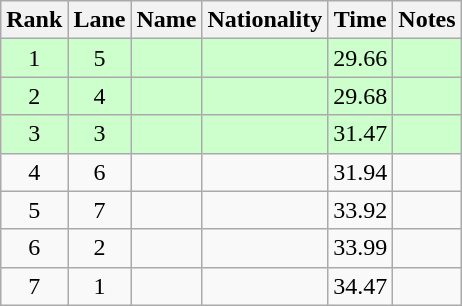<table class="wikitable sortable" style="text-align:center">
<tr>
<th>Rank</th>
<th>Lane</th>
<th>Name</th>
<th>Nationality</th>
<th>Time</th>
<th>Notes</th>
</tr>
<tr bgcolor=ccffcc>
<td>1</td>
<td>5</td>
<td align=left></td>
<td align=left></td>
<td>29.66</td>
<td><strong></strong></td>
</tr>
<tr bgcolor=ccffcc>
<td>2</td>
<td>4</td>
<td align=left></td>
<td align=left></td>
<td>29.68</td>
<td><strong></strong></td>
</tr>
<tr bgcolor=ccffcc>
<td>3</td>
<td>3</td>
<td align=left></td>
<td align=left></td>
<td>31.47</td>
<td><strong></strong></td>
</tr>
<tr>
<td>4</td>
<td>6</td>
<td align=left></td>
<td align=left></td>
<td>31.94</td>
<td></td>
</tr>
<tr>
<td>5</td>
<td>7</td>
<td align=left></td>
<td align=left></td>
<td>33.92</td>
<td></td>
</tr>
<tr>
<td>6</td>
<td>2</td>
<td align=left></td>
<td align=left></td>
<td>33.99</td>
<td></td>
</tr>
<tr>
<td>7</td>
<td>1</td>
<td align=left></td>
<td align=left></td>
<td>34.47</td>
<td></td>
</tr>
</table>
